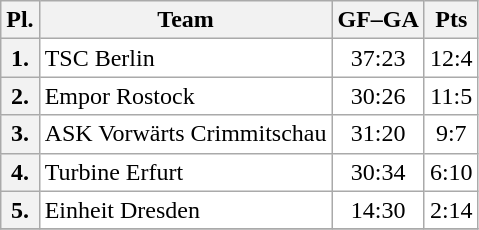<table class="wikitable">
<tr>
<th>Pl.</th>
<th>Team</th>
<th>GF–GA</th>
<th>Pts</th>
</tr>
<tr align="left" valign="top" bgcolor="#ffffff">
<th>1.</th>
<td>TSC Berlin</td>
<td align="center">37:23</td>
<td align="center">12:4</td>
</tr>
<tr align="left" valign="top" bgcolor="#ffffff">
<th>2.</th>
<td>Empor Rostock</td>
<td align="center">30:26</td>
<td align="center">11:5</td>
</tr>
<tr align="left" valign="top" bgcolor="#ffffff">
<th>3.</th>
<td>ASK Vorwärts Crimmitschau</td>
<td align="center">31:20</td>
<td align="center">9:7</td>
</tr>
<tr align="left" valign="top" bgcolor="#ffffff">
<th>4.</th>
<td>Turbine Erfurt</td>
<td align="center">30:34</td>
<td align="center">6:10</td>
</tr>
<tr align="left" valign="top" bgcolor="#ffffff">
<th>5.</th>
<td>Einheit Dresden</td>
<td align="center">14:30</td>
<td align="center">2:14</td>
</tr>
<tr align="left" valign="top" bgcolor="#ffffff">
</tr>
</table>
